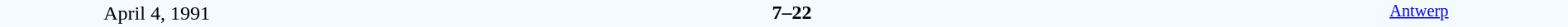<table style="width: 100%; background:#F5FAFF;" cellspacing="0">
<tr>
<td align=center rowspan=3 width=20%>April 4, 1991<br></td>
</tr>
<tr>
<td width=24% align=right></td>
<td align=center width=13%><strong>7–22</strong></td>
<td width=24%></td>
<td style=font-size:85% rowspan=3 valign=top align=center><a href='#'>Antwerp</a></td>
</tr>
<tr style=font-size:85%>
<td align=right></td>
<td align=center></td>
<td></td>
</tr>
</table>
